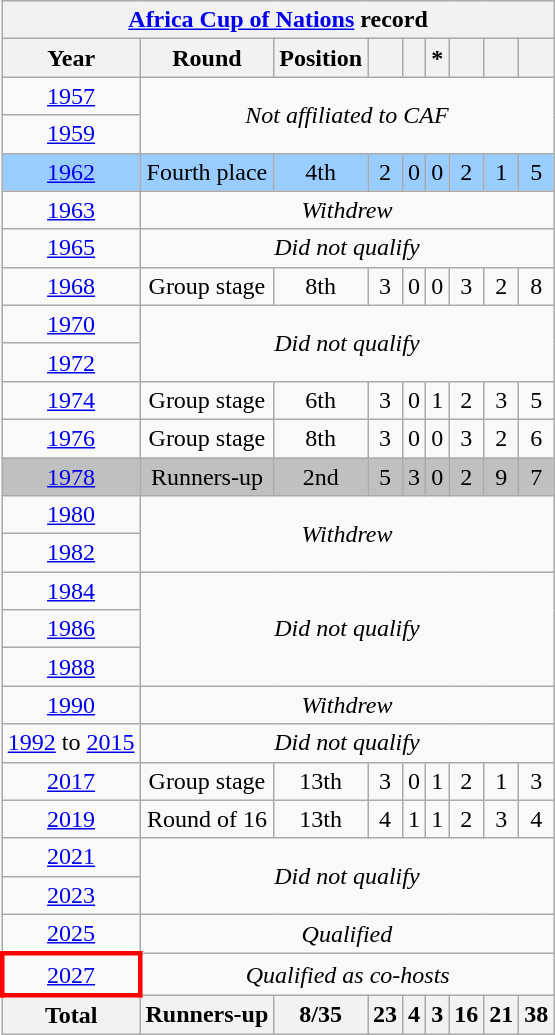<table class="wikitable" style="text-align: center;">
<tr>
<th colspan=9><a href='#'>Africa Cup of Nations</a> record</th>
</tr>
<tr>
<th>Year</th>
<th>Round</th>
<th>Position</th>
<th></th>
<th></th>
<th>*</th>
<th></th>
<th></th>
<th></th>
</tr>
<tr>
<td> <a href='#'>1957</a></td>
<td colspan=8 rowspan=2><em>Not affiliated to CAF</em></td>
</tr>
<tr>
<td> <a href='#'>1959</a></td>
</tr>
<tr bgcolor="#9acdff">
<td> <a href='#'>1962</a></td>
<td>Fourth place</td>
<td>4th</td>
<td>2</td>
<td>0</td>
<td>0</td>
<td>2</td>
<td>1</td>
<td>5</td>
</tr>
<tr>
<td> <a href='#'>1963</a></td>
<td colspan=8><em>Withdrew</em></td>
</tr>
<tr>
<td> <a href='#'>1965</a></td>
<td colspan=8><em>Did not qualify</em></td>
</tr>
<tr>
<td> <a href='#'>1968</a></td>
<td>Group stage</td>
<td>8th</td>
<td>3</td>
<td>0</td>
<td>0</td>
<td>3</td>
<td>2</td>
<td>8</td>
</tr>
<tr>
<td> <a href='#'>1970</a></td>
<td colspan=8 rowspan=2><em>Did not qualify</em></td>
</tr>
<tr>
<td> <a href='#'>1972</a></td>
</tr>
<tr>
<td> <a href='#'>1974</a></td>
<td>Group stage</td>
<td>6th</td>
<td>3</td>
<td>0</td>
<td>1</td>
<td>2</td>
<td>3</td>
<td>5</td>
</tr>
<tr>
<td> <a href='#'>1976</a></td>
<td>Group stage</td>
<td>8th</td>
<td>3</td>
<td>0</td>
<td>0</td>
<td>3</td>
<td>2</td>
<td>6</td>
</tr>
<tr bgcolor="silver">
<td> <a href='#'>1978</a></td>
<td>Runners-up</td>
<td>2nd</td>
<td>5</td>
<td>3</td>
<td>0</td>
<td>2</td>
<td>9</td>
<td>7</td>
</tr>
<tr>
<td> <a href='#'>1980</a></td>
<td colspan=8 rowspan=2><em>Withdrew</em></td>
</tr>
<tr>
<td> <a href='#'>1982</a></td>
</tr>
<tr>
<td> <a href='#'>1984</a></td>
<td colspan=8 rowspan=3><em>Did not qualify</em></td>
</tr>
<tr>
<td> <a href='#'>1986</a></td>
</tr>
<tr>
<td> <a href='#'>1988</a></td>
</tr>
<tr>
<td> <a href='#'>1990</a></td>
<td colspan=8><em>Withdrew</em></td>
</tr>
<tr>
<td> <a href='#'>1992</a> to  <a href='#'>2015</a></td>
<td colspan=8><em>Did not qualify</em></td>
</tr>
<tr>
<td> <a href='#'>2017</a></td>
<td>Group stage</td>
<td>13th</td>
<td>3</td>
<td>0</td>
<td>1</td>
<td>2</td>
<td>1</td>
<td>3</td>
</tr>
<tr>
<td> <a href='#'>2019</a></td>
<td>Round of 16</td>
<td>13th</td>
<td>4</td>
<td>1</td>
<td>1</td>
<td>2</td>
<td>3</td>
<td>4</td>
</tr>
<tr>
<td> <a href='#'>2021</a></td>
<td colspan=8 rowspan=2><em>Did not qualify</em></td>
</tr>
<tr>
<td> <a href='#'>2023</a></td>
</tr>
<tr>
<td> <a href='#'>2025</a></td>
<td colspan=8><em>Qualified</em></td>
</tr>
<tr>
<td style="border: 3px solid red">   <a href='#'>2027</a></td>
<td colspan=8><em>Qualified as co-hosts</em></td>
</tr>
<tr>
<th>Total</th>
<th>Runners-up</th>
<th>8/35</th>
<th>23</th>
<th>4</th>
<th>3</th>
<th>16</th>
<th>21</th>
<th>38</th>
</tr>
</table>
